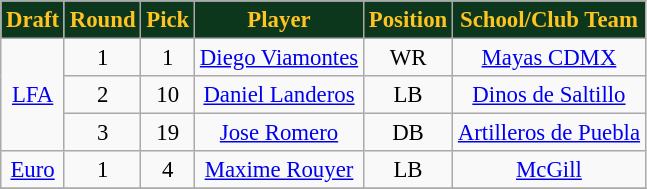<table class="wikitable" style="font-size: 95%;">
<tr>
<th style="background:#0C371D;color:#ffc322;">Draft</th>
<th style="background:#0C371D;color:#ffc322;">Round</th>
<th style="background:#0C371D;color:#ffc322;">Pick</th>
<th style="background:#0C371D;color:#ffc322;">Player</th>
<th style="background:#0C371D;color:#ffc322;">Position</th>
<th style="background:#0C371D;color:#ffc322;">School/Club Team</th>
</tr>
<tr align="center">
<td align=center rowspan="3"><a href='#'>LFA</a></td>
<td>1</td>
<td>1</td>
<td><a href='#'>Diego Viamontes</a></td>
<td>WR</td>
<td><a href='#'>Mayas CDMX</a></td>
</tr>
<tr align="center">
<td>2</td>
<td>10</td>
<td><a href='#'>Daniel Landeros</a></td>
<td>LB</td>
<td><a href='#'>Dinos de Saltillo</a></td>
</tr>
<tr align="center">
<td>3</td>
<td>19</td>
<td><a href='#'>Jose Romero</a></td>
<td>DB</td>
<td><a href='#'>Artilleros de Puebla</a></td>
</tr>
<tr align="center">
<td align=center><a href='#'>Euro</a></td>
<td>1</td>
<td>4</td>
<td><a href='#'>Maxime Rouyer</a></td>
<td>LB</td>
<td><a href='#'>McGill</a></td>
</tr>
<tr>
</tr>
</table>
